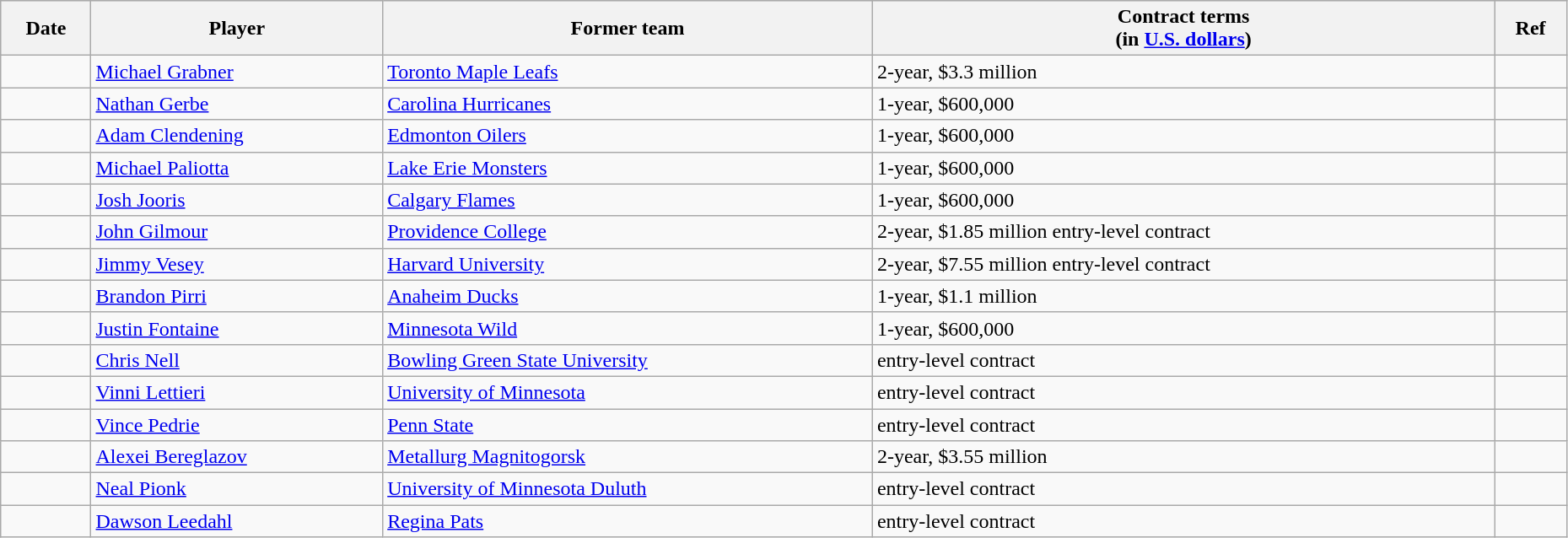<table class="wikitable" width=98%>
<tr style="background:#ddd;">
<th>Date</th>
<th>Player</th>
<th>Former team</th>
<th>Contract terms<br>(in <a href='#'>U.S. dollars</a>)</th>
<th>Ref</th>
</tr>
<tr>
<td></td>
<td><a href='#'>Michael Grabner</a></td>
<td><a href='#'>Toronto Maple Leafs</a></td>
<td>2-year, $3.3 million</td>
<td></td>
</tr>
<tr>
<td></td>
<td><a href='#'>Nathan Gerbe</a></td>
<td><a href='#'>Carolina Hurricanes</a></td>
<td>1-year, $600,000</td>
<td></td>
</tr>
<tr>
<td></td>
<td><a href='#'>Adam Clendening</a></td>
<td><a href='#'>Edmonton Oilers</a></td>
<td>1-year, $600,000</td>
<td></td>
</tr>
<tr>
<td></td>
<td><a href='#'>Michael Paliotta</a></td>
<td><a href='#'>Lake Erie Monsters</a></td>
<td>1-year, $600,000</td>
<td></td>
</tr>
<tr>
<td></td>
<td><a href='#'>Josh Jooris</a></td>
<td><a href='#'>Calgary Flames</a></td>
<td>1-year, $600,000</td>
<td></td>
</tr>
<tr>
<td></td>
<td><a href='#'>John Gilmour</a></td>
<td><a href='#'>Providence College</a></td>
<td>2-year, $1.85 million entry-level contract</td>
<td></td>
</tr>
<tr>
<td></td>
<td><a href='#'>Jimmy Vesey</a></td>
<td><a href='#'>Harvard University</a></td>
<td>2-year, $7.55 million entry-level contract</td>
<td></td>
</tr>
<tr>
<td></td>
<td><a href='#'>Brandon Pirri</a></td>
<td><a href='#'>Anaheim Ducks</a></td>
<td>1-year, $1.1 million</td>
<td></td>
</tr>
<tr>
<td></td>
<td><a href='#'>Justin Fontaine</a></td>
<td><a href='#'>Minnesota Wild</a></td>
<td>1-year, $600,000</td>
<td></td>
</tr>
<tr>
<td></td>
<td><a href='#'>Chris Nell</a></td>
<td><a href='#'>Bowling Green State University</a></td>
<td>entry-level contract</td>
<td></td>
</tr>
<tr>
<td></td>
<td><a href='#'>Vinni Lettieri</a></td>
<td><a href='#'>University of Minnesota</a></td>
<td>entry-level contract</td>
<td></td>
</tr>
<tr>
<td></td>
<td><a href='#'>Vince Pedrie</a></td>
<td><a href='#'>Penn State</a></td>
<td>entry-level contract</td>
<td></td>
</tr>
<tr>
<td></td>
<td><a href='#'>Alexei Bereglazov</a></td>
<td><a href='#'>Metallurg Magnitogorsk</a></td>
<td>2-year, $3.55 million</td>
<td></td>
</tr>
<tr>
<td></td>
<td><a href='#'>Neal Pionk</a></td>
<td><a href='#'>University of Minnesota Duluth</a></td>
<td>entry-level contract</td>
<td></td>
</tr>
<tr>
<td></td>
<td><a href='#'>Dawson Leedahl</a></td>
<td><a href='#'>Regina Pats</a></td>
<td>entry-level contract</td>
<td></td>
</tr>
</table>
